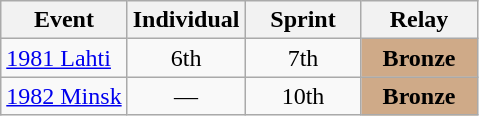<table class="wikitable" style="text-align: center;">
<tr ">
<th>Event</th>
<th style="width:70px;">Individual</th>
<th style="width:70px;">Sprint</th>
<th style="width:70px;">Relay</th>
</tr>
<tr>
<td align=left> <a href='#'>1981 Lahti</a></td>
<td>6th</td>
<td>7th</td>
<td style="background:#cfaa88;"><strong>Bronze</strong></td>
</tr>
<tr>
<td align=left> <a href='#'>1982 Minsk</a></td>
<td>—</td>
<td>10th</td>
<td style="background:#cfaa88;"><strong>Bronze</strong></td>
</tr>
</table>
